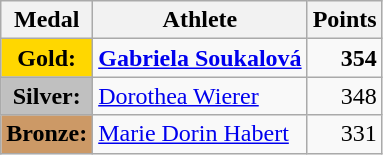<table class="wikitable">
<tr>
<th>Medal</th>
<th>Athlete</th>
<th>Points</th>
</tr>
<tr>
<td style="text-align:center;background-color:gold;"><strong>Gold:</strong></td>
<td> <strong><a href='#'>Gabriela Soukalová</a></strong></td>
<td align="right"><strong>354</strong></td>
</tr>
<tr>
<td style="text-align:center;background-color:silver;"><strong>Silver:</strong></td>
<td> <a href='#'>Dorothea Wierer</a></td>
<td align="right">348</td>
</tr>
<tr>
<td style="text-align:center;background-color:#CC9966;"><strong>Bronze:</strong></td>
<td> <a href='#'>Marie Dorin Habert</a></td>
<td align="right">331</td>
</tr>
</table>
